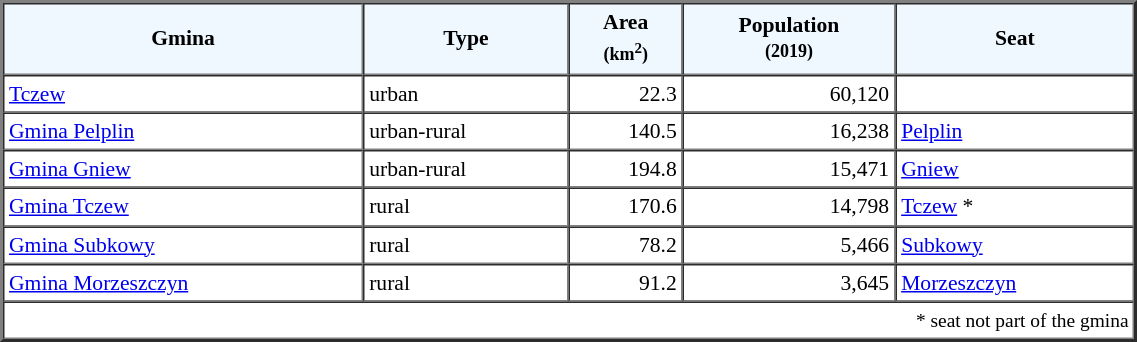<table width="60%" border="2" cellpadding="3" cellspacing="0" style="font-size:90%;line-height:120%;">
<tr bgcolor="F0F8FF">
<td style="text-align:center;"><strong>Gmina</strong></td>
<td style="text-align:center;"><strong>Type</strong></td>
<td style="text-align:center;"><strong>Area<br><small>(km<sup>2</sup>)</small></strong></td>
<td style="text-align:center;"><strong>Population<br><small>(2019)</small></strong></td>
<td style="text-align:center;"><strong>Seat</strong></td>
</tr>
<tr>
<td><a href='#'>Tczew</a></td>
<td>urban</td>
<td style="text-align:right;">22.3</td>
<td style="text-align:right;">60,120</td>
<td> </td>
</tr>
<tr>
<td><a href='#'>Gmina Pelplin</a></td>
<td>urban-rural</td>
<td style="text-align:right;">140.5</td>
<td style="text-align:right;">16,238</td>
<td><a href='#'>Pelplin</a></td>
</tr>
<tr>
<td><a href='#'>Gmina Gniew</a></td>
<td>urban-rural</td>
<td style="text-align:right;">194.8</td>
<td style="text-align:right;">15,471</td>
<td><a href='#'>Gniew</a></td>
</tr>
<tr>
<td><a href='#'>Gmina Tczew</a></td>
<td>rural</td>
<td style="text-align:right;">170.6</td>
<td style="text-align:right;">14,798</td>
<td><a href='#'>Tczew</a> *</td>
</tr>
<tr>
<td><a href='#'>Gmina Subkowy</a></td>
<td>rural</td>
<td style="text-align:right;">78.2</td>
<td style="text-align:right;">5,466</td>
<td><a href='#'>Subkowy</a></td>
</tr>
<tr>
<td><a href='#'>Gmina Morzeszczyn</a></td>
<td>rural</td>
<td style="text-align:right;">91.2</td>
<td style="text-align:right;">3,645</td>
<td><a href='#'>Morzeszczyn</a></td>
</tr>
<tr>
<td colspan=5 style="text-align:right;font-size:90%">* seat not part of the gmina</td>
</tr>
<tr>
</tr>
</table>
